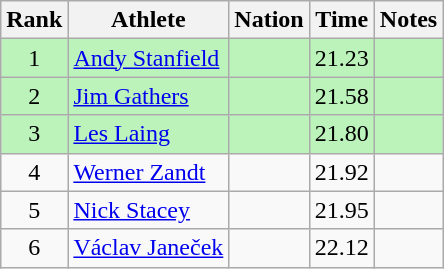<table class="wikitable sortable" style="text-align:center">
<tr>
<th>Rank</th>
<th>Athlete</th>
<th>Nation</th>
<th>Time</th>
<th>Notes</th>
</tr>
<tr bgcolor=bbf3bb>
<td>1</td>
<td align=left><a href='#'>Andy Stanfield</a></td>
<td align=left></td>
<td>21.23</td>
<td></td>
</tr>
<tr bgcolor=bbf3bb>
<td>2</td>
<td align=left><a href='#'>Jim Gathers</a></td>
<td align=left></td>
<td>21.58</td>
<td></td>
</tr>
<tr bgcolor=bbf3bb>
<td>3</td>
<td align=left><a href='#'>Les Laing</a></td>
<td align=left></td>
<td>21.80</td>
<td></td>
</tr>
<tr>
<td>4</td>
<td align=left><a href='#'>Werner Zandt</a></td>
<td align=left></td>
<td>21.92</td>
<td></td>
</tr>
<tr>
<td>5</td>
<td align=left><a href='#'>Nick Stacey</a></td>
<td align=left></td>
<td>21.95</td>
<td></td>
</tr>
<tr>
<td>6</td>
<td align=left><a href='#'>Václav Janeček</a></td>
<td align=left></td>
<td>22.12</td>
<td></td>
</tr>
</table>
